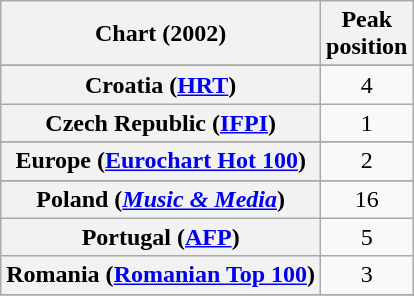<table class="wikitable sortable plainrowheaders" style="text-align:center">
<tr>
<th>Chart (2002)</th>
<th>Peak<br>position</th>
</tr>
<tr>
</tr>
<tr>
</tr>
<tr>
</tr>
<tr>
<th scope="row">Croatia (<a href='#'>HRT</a>)</th>
<td>4</td>
</tr>
<tr>
<th scope="row">Czech Republic (<a href='#'>IFPI</a>)</th>
<td>1</td>
</tr>
<tr>
</tr>
<tr>
<th scope="row">Europe (<a href='#'>Eurochart Hot 100</a>)</th>
<td>2</td>
</tr>
<tr>
</tr>
<tr>
</tr>
<tr>
</tr>
<tr>
</tr>
<tr>
</tr>
<tr>
</tr>
<tr>
</tr>
<tr>
</tr>
<tr>
<th scope="row">Poland (<em><a href='#'>Music & Media</a></em>)</th>
<td>16</td>
</tr>
<tr>
<th scope="row">Portugal (<a href='#'>AFP</a>)</th>
<td>5</td>
</tr>
<tr>
<th scope="row">Romania (<a href='#'>Romanian Top 100</a>)</th>
<td>3</td>
</tr>
<tr>
</tr>
<tr>
</tr>
<tr>
</tr>
<tr>
</tr>
</table>
